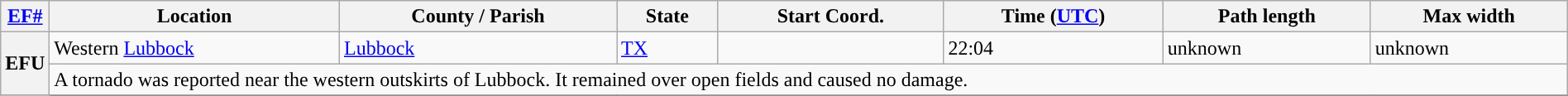<table class="wikitable sortable" style="width:100%;">
<tr>
<th scope="col" width="2%" align="center"><a href='#'>EF#</a></th>
<th scope="col" align="center" class="unsortable">Location</th>
<th scope="col" align="center" class="unsortable">County / Parish</th>
<th scope="col" align="center">State</th>
<th scope="col" align="center">Start Coord.</th>
<th scope="col" align="center">Time (<a href='#'>UTC</a>)</th>
<th scope="col" align="center">Path length</th>
<th scope="col" align="center">Max width</th>
</tr>
<tr>
<th scope="row" rowspan="2" style="background-color:#">EFU</th>
<td>Western <a href='#'>Lubbock</a></td>
<td><a href='#'>Lubbock</a></td>
<td><a href='#'>TX</a></td>
<td></td>
<td>22:04</td>
<td>unknown</td>
<td>unknown</td>
</tr>
<tr class="expand-child">
<td colspan="8" style=" border-bottom: 1px solid black;">A tornado was reported near the western outskirts of Lubbock. It remained over open fields and caused no damage.</td>
</tr>
<tr>
</tr>
</table>
